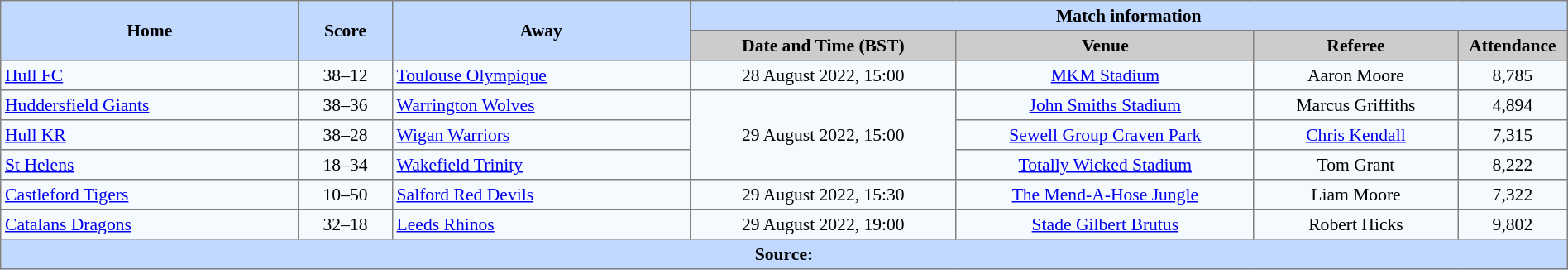<table border=1 style="border-collapse:collapse; font-size:90%; text-align:center;" cellpadding=3 cellspacing=0 width=100%>
<tr style="background:#C1D8ff;">
<th scope="col" rowspan=2 width=19%>Home</th>
<th scope="col" rowspan=2 width=6%>Score</th>
<th scope="col" rowspan=2 width=19%>Away</th>
<th colspan=4>Match information</th>
</tr>
<tr style="background:#CCCCCC;">
<th scope="col" width=17%>Date and Time (BST)</th>
<th scope="col" width=19%>Venue</th>
<th scope="col" width=13%>Referee</th>
<th scope="col" width=7%>Attendance</th>
</tr>
<tr style="background:#F5FAFF;">
<td style="text-align:left;"> <a href='#'>Hull FC</a></td>
<td>38–12</td>
<td style="text-align:left;"> <a href='#'>Toulouse Olympique</a></td>
<td>28 August 2022, 15:00</td>
<td><a href='#'>MKM Stadium</a></td>
<td>Aaron Moore</td>
<td>8,785</td>
</tr>
<tr style="background:#F5FAFF;">
<td style="text-align:left;"> <a href='#'>Huddersfield Giants</a></td>
<td>38–36</td>
<td style="text-align:left;"> <a href='#'>Warrington Wolves</a></td>
<td rowspan=3>29 August 2022, 15:00</td>
<td><a href='#'>John Smiths Stadium</a></td>
<td>Marcus Griffiths</td>
<td>4,894</td>
</tr>
<tr style="background:#F5FAFF;">
<td style="text-align:left;"> <a href='#'>Hull KR</a></td>
<td>38–28</td>
<td style="text-align:left;"> <a href='#'>Wigan Warriors</a></td>
<td><a href='#'>Sewell Group Craven Park</a></td>
<td><a href='#'>Chris Kendall</a></td>
<td>7,315</td>
</tr>
<tr style="background:#F5FAFF;">
<td style="text-align:left;"> <a href='#'>St Helens</a></td>
<td>18–34</td>
<td style="text-align:left;"> <a href='#'>Wakefield Trinity</a></td>
<td><a href='#'>Totally Wicked Stadium</a></td>
<td>Tom Grant</td>
<td>8,222</td>
</tr>
<tr style="background:#F5FAFF;">
<td style="text-align:left;"> <a href='#'>Castleford Tigers</a></td>
<td>10–50</td>
<td style="text-align:left;"> <a href='#'>Salford Red Devils</a></td>
<td>29 August 2022, 15:30</td>
<td><a href='#'>The Mend-A-Hose Jungle</a></td>
<td>Liam Moore</td>
<td>7,322</td>
</tr>
<tr style="background:#F5FAFF;">
<td style="text-align:left;"> <a href='#'>Catalans Dragons</a></td>
<td>32–18</td>
<td style="text-align:left;"> <a href='#'>Leeds Rhinos</a></td>
<td>29 August 2022, 19:00</td>
<td><a href='#'>Stade Gilbert Brutus</a></td>
<td>Robert Hicks</td>
<td>9,802</td>
</tr>
<tr style="background:#c1d8ff;">
<th colspan=7>Source:</th>
</tr>
</table>
